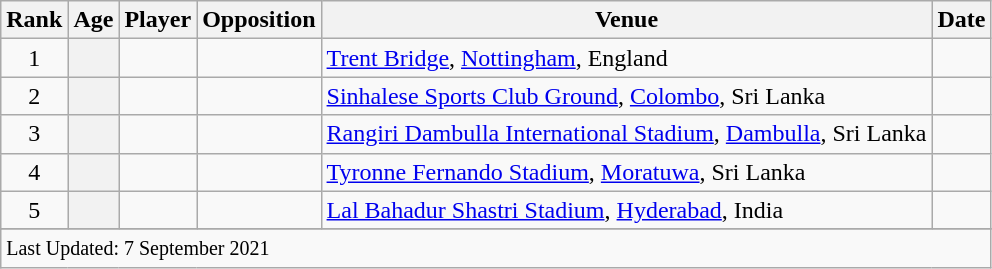<table class="wikitable plainrowheaders sortable">
<tr>
<th scope=col>Rank</th>
<th scope=col>Age</th>
<th scope=col>Player</th>
<th scope=col>Opposition</th>
<th scope=col>Venue</th>
<th scope=col>Date</th>
</tr>
<tr>
<td align=center>1</td>
<th scope=row style=text-align:center;></th>
<td></td>
<td></td>
<td><a href='#'>Trent Bridge</a>, <a href='#'>Nottingham</a>, England</td>
<td> </td>
</tr>
<tr>
<td align=center>2</td>
<th scope=row style=text-align:center;></th>
<td></td>
<td></td>
<td><a href='#'>Sinhalese Sports Club Ground</a>, <a href='#'>Colombo</a>, Sri Lanka</td>
<td></td>
</tr>
<tr>
<td align=center>3</td>
<th scope=row style=text-align:center;></th>
<td></td>
<td></td>
<td><a href='#'>Rangiri Dambulla International Stadium</a>, <a href='#'>Dambulla</a>, Sri Lanka</td>
<td></td>
</tr>
<tr>
<td align=center>4</td>
<th scope=row style=text-align:center;></th>
<td></td>
<td></td>
<td><a href='#'>Tyronne Fernando Stadium</a>, <a href='#'>Moratuwa</a>, Sri Lanka</td>
<td></td>
</tr>
<tr>
<td align=center>5</td>
<th scope=row style=text-align:center;></th>
<td></td>
<td></td>
<td><a href='#'>Lal Bahadur Shastri Stadium</a>, <a href='#'>Hyderabad</a>, India</td>
<td></td>
</tr>
<tr>
</tr>
<tr class=sortbottom>
<td colspan=7><small>Last Updated: 7 September 2021</small></td>
</tr>
</table>
